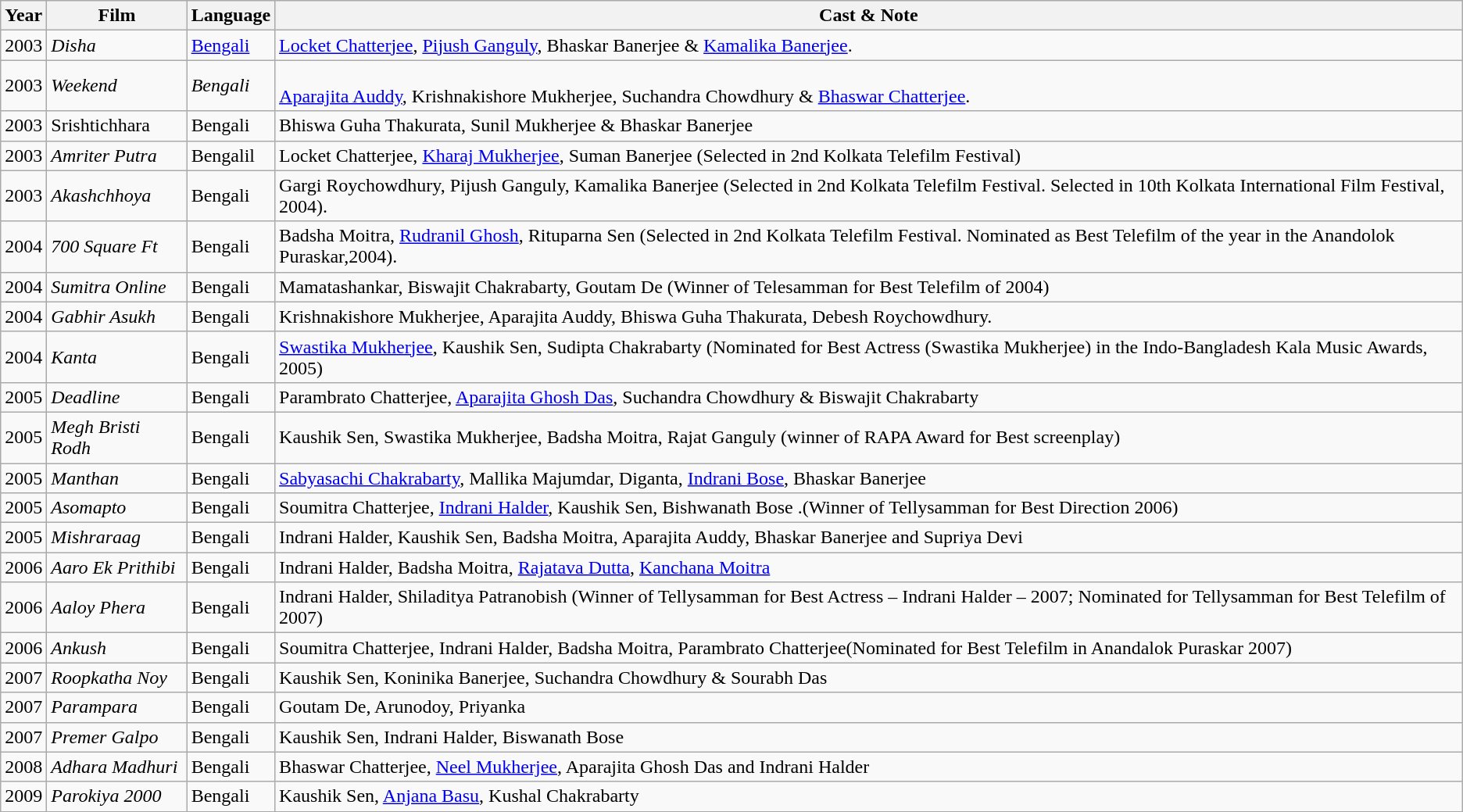<table class="wikitable sortable">
<tr>
<th><strong>Year</strong></th>
<th><strong>Film</strong></th>
<th><strong>Language</strong></th>
<th><strong>Cast & Note</strong></th>
</tr>
<tr>
<td>2003</td>
<td><em>Disha</em></td>
<td><a href='#'>Bengali</a></td>
<td><a href='#'>Locket Chatterjee</a>, <a href='#'>Pijush Ganguly</a>, Bhaskar Banerjee & <a href='#'>Kamalika Banerjee</a>.</td>
</tr>
<tr>
<td>2003</td>
<td><em>Weekend</em></td>
<td><em>Bengali</em></td>
<td><br><a href='#'>Aparajita Auddy</a>, Krishnakishore Mukherjee, Suchandra Chowdhury & <a href='#'>Bhaswar Chatterjee</a>.</td>
</tr>
<tr>
<td>2003</td>
<td>Srishtichhara</td>
<td>Bengali</td>
<td>Bhiswa Guha Thakurata, Sunil Mukherjee & Bhaskar Banerjee</td>
</tr>
<tr>
<td>2003</td>
<td><em>Amriter Putra</em></td>
<td>Bengalil</td>
<td>Locket Chatterjee, <a href='#'>Kharaj Mukherjee</a>, Suman Banerjee (Selected in 2nd Kolkata Telefilm Festival)</td>
</tr>
<tr>
<td>2003</td>
<td><em>Akashchhoya</em></td>
<td>Bengali</td>
<td>Gargi Roychowdhury, Pijush Ganguly, Kamalika Banerjee (Selected in 2nd Kolkata Telefilm Festival. Selected in 10th Kolkata International Film Festival, 2004).</td>
</tr>
<tr>
<td>2004</td>
<td><em>700 Square Ft</em></td>
<td>Bengali</td>
<td>Badsha Moitra, <a href='#'>Rudranil Ghosh</a>, Rituparna Sen (Selected in 2nd Kolkata Telefilm Festival. Nominated as Best Telefilm of the year in the Anandolok Puraskar,2004).</td>
</tr>
<tr>
<td>2004</td>
<td><em>Sumitra Online</em></td>
<td>Bengali</td>
<td>Mamatashankar, Biswajit Chakrabarty, Goutam De (Winner of Telesamman for Best Telefilm of 2004)</td>
</tr>
<tr>
<td>2004</td>
<td><em>Gabhir Asukh</em></td>
<td>Bengali</td>
<td>Krishnakishore Mukherjee, Aparajita Auddy, Bhiswa Guha Thakurata, Debesh Roychowdhury.</td>
</tr>
<tr>
<td>2004</td>
<td><em>Kanta</em></td>
<td>Bengali</td>
<td><a href='#'>Swastika Mukherjee</a>, Kaushik Sen, Sudipta Chakrabarty (Nominated for Best Actress (Swastika Mukherjee) in the Indo-Bangladesh Kala Music Awards, 2005)</td>
</tr>
<tr>
<td>2005</td>
<td><em>Deadline</em></td>
<td>Bengali</td>
<td>Parambrato Chatterjee, <a href='#'>Aparajita Ghosh Das</a>, Suchandra Chowdhury & Biswajit Chakrabarty</td>
</tr>
<tr>
<td>2005</td>
<td><em>Megh Bristi Rodh</em></td>
<td>Bengali</td>
<td>Kaushik Sen, Swastika Mukherjee, Badsha Moitra, Rajat Ganguly (winner of RAPA Award for Best screenplay)</td>
</tr>
<tr>
<td>2005</td>
<td><em>Manthan</em></td>
<td>Bengali</td>
<td><a href='#'>Sabyasachi Chakrabarty</a>, Mallika Majumdar, Diganta, <a href='#'>Indrani Bose</a>, Bhaskar Banerjee</td>
</tr>
<tr>
<td>2005</td>
<td><em>Asomapto</em></td>
<td>Bengali</td>
<td>Soumitra Chatterjee, <a href='#'>Indrani Halder</a>, Kaushik Sen, Bishwanath Bose .(Winner of Tellysamman for Best Direction 2006)</td>
</tr>
<tr>
<td>2005</td>
<td><em>Mishraraag</em></td>
<td>Bengali</td>
<td>Indrani Halder, Kaushik Sen, Badsha Moitra, Aparajita Auddy, Bhaskar Banerjee and Supriya Devi</td>
</tr>
<tr>
<td>2006</td>
<td><em>Aaro Ek Prithibi</em></td>
<td>Bengali</td>
<td>Indrani Halder, Badsha Moitra, <a href='#'>Rajatava Dutta</a>, <a href='#'>Kanchana Moitra</a></td>
</tr>
<tr>
<td>2006</td>
<td><em>Aaloy Phera</em></td>
<td>Bengali</td>
<td>Indrani Halder, Shiladitya Patranobish (Winner of Tellysamman for Best Actress – Indrani Halder – 2007; Nominated for Tellysamman for Best Telefilm of 2007)</td>
</tr>
<tr>
<td>2006</td>
<td><em>Ankush</em></td>
<td>Bengali</td>
<td>Soumitra Chatterjee, Indrani Halder, Badsha Moitra, Parambrato Chatterjee(Nominated for Best Telefilm in Anandalok Puraskar 2007)</td>
</tr>
<tr>
<td>2007</td>
<td><em>Roopkatha Noy</em></td>
<td>Bengali</td>
<td>Kaushik Sen, Koninika Banerjee, Suchandra Chowdhury & Sourabh Das</td>
</tr>
<tr>
<td>2007</td>
<td><em>Parampara</em></td>
<td>Bengali</td>
<td>Goutam De, Arunodoy, Priyanka</td>
</tr>
<tr>
<td>2007</td>
<td><em>Premer Galpo</em></td>
<td>Bengali</td>
<td>Kaushik Sen, Indrani Halder, Biswanath Bose</td>
</tr>
<tr>
<td>2008</td>
<td><em>Adhara Madhuri</em></td>
<td>Bengali</td>
<td>Bhaswar Chatterjee, <a href='#'>Neel Mukherjee</a>, Aparajita Ghosh Das and Indrani Halder</td>
</tr>
<tr>
<td>2009</td>
<td><em>Parokiya 2000</em></td>
<td>Bengali</td>
<td>Kaushik Sen, <a href='#'>Anjana Basu</a>, Kushal Chakrabarty</td>
</tr>
<tr>
</tr>
</table>
